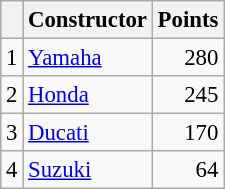<table class="wikitable" style="font-size: 95%;">
<tr>
<th></th>
<th>Constructor</th>
<th>Points</th>
</tr>
<tr>
<td align=center>1</td>
<td> <a href='#'>Yamaha</a></td>
<td align=right>280</td>
</tr>
<tr>
<td align=center>2</td>
<td> <a href='#'>Honda</a></td>
<td align=right>245</td>
</tr>
<tr>
<td align=center>3</td>
<td> <a href='#'>Ducati</a></td>
<td align=right>170</td>
</tr>
<tr>
<td align=center>4</td>
<td> <a href='#'>Suzuki</a></td>
<td align=right>64</td>
</tr>
</table>
